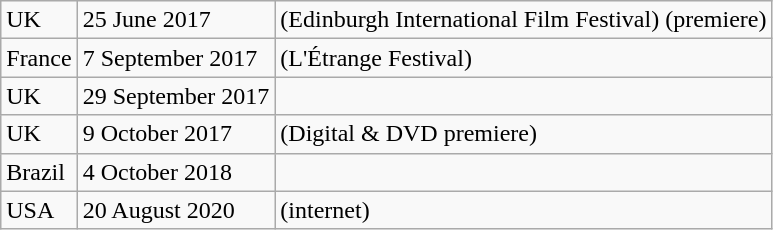<table class="wikitable">
<tr>
<td>UK</td>
<td>25 June 2017</td>
<td>(Edinburgh International Film Festival) (premiere)</td>
</tr>
<tr>
<td>France</td>
<td>7 September 2017</td>
<td>(L'Étrange Festival)</td>
</tr>
<tr>
<td>UK</td>
<td>29 September 2017</td>
<td></td>
</tr>
<tr>
<td>UK</td>
<td>9 October 2017</td>
<td>(Digital & DVD premiere)</td>
</tr>
<tr>
<td>Brazil</td>
<td>4 October 2018</td>
<td></td>
</tr>
<tr>
<td>USA</td>
<td>20 August 2020</td>
<td>(internet)</td>
</tr>
</table>
